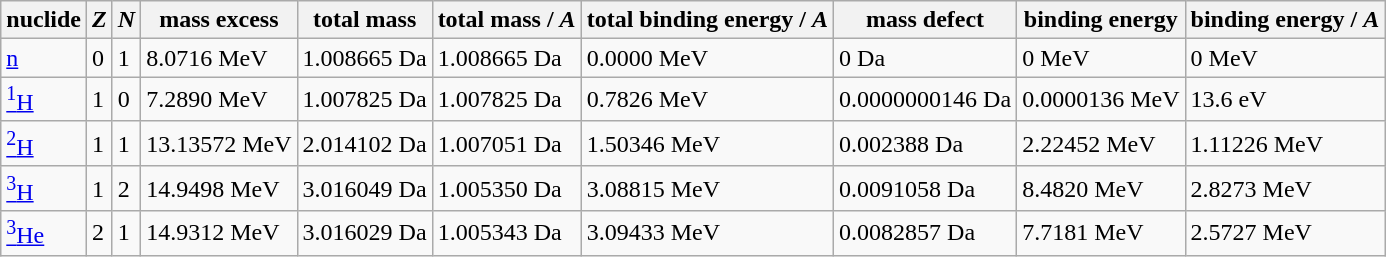<table class="wikitable">
<tr>
<th>nuclide</th>
<th><em>Z</em></th>
<th><em>N</em></th>
<th>mass excess</th>
<th>total mass</th>
<th>total mass / <em>A</em></th>
<th>total binding energy / <em>A</em></th>
<th>mass defect</th>
<th>binding energy</th>
<th>binding energy / <em>A</em></th>
</tr>
<tr>
<td><a href='#'>n</a></td>
<td>0</td>
<td>1</td>
<td>8.0716 MeV</td>
<td>1.008665 Da</td>
<td>1.008665 Da</td>
<td>0.0000 MeV</td>
<td>0 Da</td>
<td>0 MeV</td>
<td>0 MeV</td>
</tr>
<tr>
<td><a href='#'><sup>1</sup>H</a></td>
<td>1</td>
<td>0</td>
<td>7.2890 MeV</td>
<td>1.007825 Da</td>
<td>1.007825 Da</td>
<td>0.7826 MeV</td>
<td>0.0000000146 Da</td>
<td>0.0000136 MeV</td>
<td>13.6 eV</td>
</tr>
<tr>
<td><a href='#'><sup>2</sup>H</a></td>
<td>1</td>
<td>1</td>
<td>13.13572 MeV</td>
<td>2.014102 Da</td>
<td>1.007051 Da</td>
<td>1.50346 MeV</td>
<td>0.002388 Da</td>
<td>2.22452 MeV</td>
<td>1.11226 MeV</td>
</tr>
<tr>
<td><a href='#'><sup>3</sup>H</a></td>
<td>1</td>
<td>2</td>
<td>14.9498 MeV</td>
<td>3.016049 Da</td>
<td>1.005350 Da</td>
<td>3.08815 MeV</td>
<td>0.0091058 Da</td>
<td>8.4820 MeV</td>
<td>2.8273 MeV</td>
</tr>
<tr>
<td><a href='#'><sup>3</sup>He</a></td>
<td>2</td>
<td>1</td>
<td>14.9312 MeV</td>
<td>3.016029 Da</td>
<td>1.005343 Da</td>
<td>3.09433 MeV</td>
<td>0.0082857 Da</td>
<td>7.7181 MeV</td>
<td>2.5727 MeV</td>
</tr>
</table>
